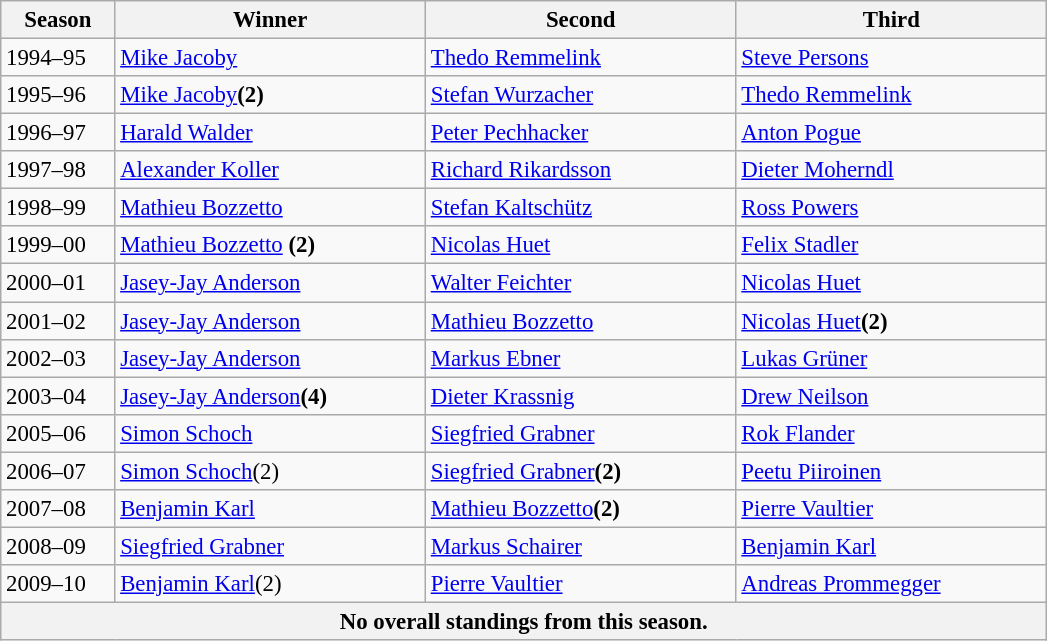<table class="wikitable" style="font-size:95%;">
<tr>
<th width="69">Season</th>
<th width="200">Winner</th>
<th width="200">Second</th>
<th width="200">Third</th>
</tr>
<tr>
<td>1994–95</td>
<td> <a href='#'>Mike Jacoby</a></td>
<td> <a href='#'>Thedo Remmelink</a></td>
<td> <a href='#'>Steve Persons</a></td>
</tr>
<tr>
<td>1995–96</td>
<td> <a href='#'>Mike Jacoby</a><strong>(2)</strong></td>
<td> <a href='#'>Stefan Wurzacher</a></td>
<td> <a href='#'>Thedo Remmelink</a></td>
</tr>
<tr>
<td>1996–97</td>
<td> <a href='#'>Harald Walder</a></td>
<td> <a href='#'>Peter Pechhacker</a></td>
<td> <a href='#'>Anton Pogue</a></td>
</tr>
<tr>
<td>1997–98</td>
<td> <a href='#'>Alexander Koller</a></td>
<td> <a href='#'>Richard Rikardsson</a></td>
<td> <a href='#'>Dieter Moherndl</a></td>
</tr>
<tr>
<td>1998–99</td>
<td> <a href='#'>Mathieu Bozzetto</a></td>
<td> <a href='#'>Stefan Kaltschütz</a></td>
<td> <a href='#'>Ross Powers</a></td>
</tr>
<tr>
<td>1999–00</td>
<td> <a href='#'>Mathieu Bozzetto</a> <strong>(2)</strong></td>
<td> <a href='#'>Nicolas Huet</a></td>
<td> <a href='#'>Felix Stadler</a></td>
</tr>
<tr>
<td>2000–01</td>
<td> <a href='#'>Jasey-Jay Anderson</a></td>
<td> <a href='#'>Walter Feichter</a></td>
<td> <a href='#'>Nicolas Huet</a></td>
</tr>
<tr>
<td>2001–02</td>
<td> <a href='#'>Jasey-Jay Anderson</a></td>
<td> <a href='#'>Mathieu Bozzetto</a></td>
<td> <a href='#'>Nicolas Huet</a><strong>(2)</strong></td>
</tr>
<tr>
<td>2002–03</td>
<td> <a href='#'>Jasey-Jay Anderson</a></td>
<td> <a href='#'>Markus Ebner</a></td>
<td> <a href='#'>Lukas Grüner</a></td>
</tr>
<tr>
<td>2003–04</td>
<td> <a href='#'>Jasey-Jay Anderson</a><strong>(4)</strong></td>
<td> <a href='#'>Dieter Krassnig</a></td>
<td> <a href='#'>Drew Neilson</a></td>
</tr>
<tr>
<td>2005–06</td>
<td> <a href='#'>Simon Schoch</a></td>
<td> <a href='#'>Siegfried Grabner</a></td>
<td> <a href='#'>Rok Flander</a></td>
</tr>
<tr>
<td>2006–07</td>
<td> <a href='#'>Simon Schoch</a>(2)</td>
<td> <a href='#'>Siegfried Grabner</a><strong>(2)</strong></td>
<td> <a href='#'>Peetu Piiroinen</a></td>
</tr>
<tr>
<td>2007–08</td>
<td> <a href='#'>Benjamin Karl</a></td>
<td> <a href='#'>Mathieu Bozzetto</a><strong>(2)</strong></td>
<td> <a href='#'>Pierre Vaultier</a></td>
</tr>
<tr>
<td>2008–09</td>
<td> <a href='#'>Siegfried Grabner</a></td>
<td> <a href='#'>Markus Schairer</a></td>
<td> <a href='#'>Benjamin Karl</a></td>
</tr>
<tr>
<td>2009–10</td>
<td> <a href='#'>Benjamin Karl</a>(2)</td>
<td> <a href='#'>Pierre Vaultier</a></td>
<td> <a href='#'>Andreas Prommegger</a></td>
</tr>
<tr>
<th colspan=4>No overall standings from this season.</th>
</tr>
</table>
